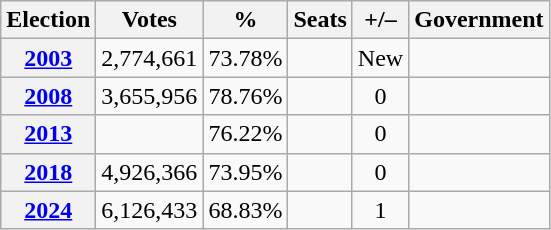<table class=wikitable style=text-align:center>
<tr>
<th>Election</th>
<th>Votes</th>
<th>%</th>
<th>Seats</th>
<th>+/–</th>
<th>Government</th>
</tr>
<tr>
<th><a href='#'>2003</a></th>
<td>2,774,661</td>
<td>73.78%</td>
<td></td>
<td>New</td>
<td></td>
</tr>
<tr>
<th><a href='#'>2008</a></th>
<td>3,655,956</td>
<td>78.76%</td>
<td></td>
<td> 0</td>
<td></td>
</tr>
<tr>
<th><a href='#'>2013</a></th>
<td></td>
<td>76.22%</td>
<td></td>
<td> 0</td>
<td></td>
</tr>
<tr>
<th><a href='#'>2018</a></th>
<td>4,926,366</td>
<td>73.95%</td>
<td></td>
<td> 0</td>
<td></td>
</tr>
<tr>
<th><a href='#'>2024</a></th>
<td>6,126,433</td>
<td>68.83%</td>
<td></td>
<td> 1</td>
<td></td>
</tr>
</table>
